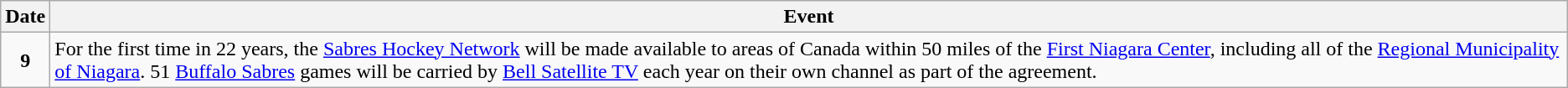<table class="wikitable">
<tr>
<th>Date</th>
<th>Event</th>
</tr>
<tr>
<td style="text-align:center;"><strong>9</strong></td>
<td>For the first time in 22 years, the <a href='#'>Sabres Hockey Network</a> will be made available to areas of Canada within 50 miles of the <a href='#'>First Niagara Center</a>, including all of the <a href='#'>Regional Municipality of Niagara</a>. 51 <a href='#'>Buffalo Sabres</a> games will be carried by <a href='#'>Bell Satellite TV</a> each year on their own channel as part of the agreement.</td>
</tr>
</table>
